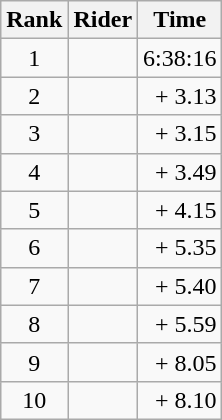<table class="wikitable">
<tr>
<th scope="col">Rank</th>
<th scope="col">Rider</th>
<th scope="col">Time</th>
</tr>
<tr>
<td style="text-align:center;">1</td>
<td></td>
<td style="text-align:right;">6:38:16</td>
</tr>
<tr>
<td style="text-align:center;">2</td>
<td></td>
<td style="text-align:right;">+ 3.13</td>
</tr>
<tr>
<td style="text-align:center;">3</td>
<td></td>
<td style="text-align:right;">+ 3.15</td>
</tr>
<tr>
<td style="text-align:center;">4</td>
<td></td>
<td style="text-align:right;">+ 3.49</td>
</tr>
<tr>
<td style="text-align:center;">5</td>
<td></td>
<td style="text-align:right;">+ 4.15</td>
</tr>
<tr>
<td style="text-align:center;">6</td>
<td></td>
<td style="text-align:right;">+ 5.35</td>
</tr>
<tr>
<td style="text-align:center;">7</td>
<td></td>
<td style="text-align:right;">+ 5.40</td>
</tr>
<tr>
<td style="text-align:center;">8</td>
<td></td>
<td style="text-align:right;">+ 5.59</td>
</tr>
<tr>
<td style="text-align:center;">9</td>
<td></td>
<td style="text-align:right;">+ 8.05</td>
</tr>
<tr>
<td style="text-align:center;">10</td>
<td></td>
<td style="text-align:right;">+ 8.10</td>
</tr>
</table>
